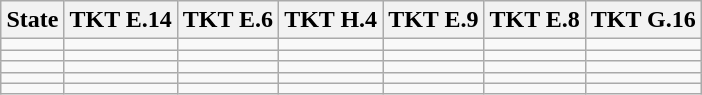<table class="wikitable collapsible" style="float:right; text-align:center;">
<tr>
<th>State <br></th>
<th>TKT E.14 <br></th>
<th>TKT E.6 <br></th>
<th>TKT H.4 <br></th>
<th>TKT E.9 <br></th>
<th>TKT E.8 <br></th>
<th>TKT G.16 <br></th>
</tr>
<tr>
<td></td>
<td></td>
<td></td>
<td></td>
<td></td>
<td></td>
<td></td>
</tr>
<tr>
<td></td>
<td></td>
<td></td>
<td></td>
<td></td>
<td></td>
<td></td>
</tr>
<tr>
<td></td>
<td></td>
<td></td>
<td></td>
<td></td>
<td></td>
<td></td>
</tr>
<tr>
<td></td>
<td></td>
<td></td>
<td></td>
<td></td>
<td></td>
<td></td>
</tr>
<tr>
<td></td>
<td></td>
<td></td>
<td></td>
<td></td>
<td></td>
<td></td>
</tr>
</table>
